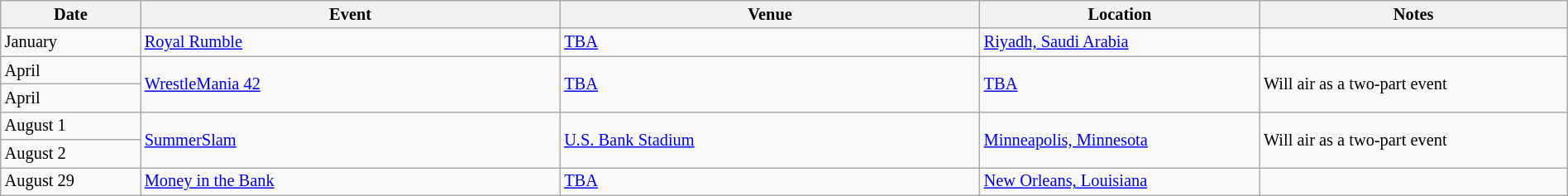<table id="Upcoming_events_2026" class="sortable wikitable succession-box" style="font-size:85%; width:100%">
<tr>
<th scope="col" style="width:5%;">Date</th>
<th scope="col" style="width:15%;">Event</th>
<th scope="col" style="width:15%;">Venue</th>
<th scope="col" style="width:10%;">Location</th>
<th scope="col" style="width:11%;">Notes</th>
</tr>
<tr>
<td>January</td>
<td><a href='#'>Royal Rumble</a></td>
<td><a href='#'>TBA</a></td>
<td><a href='#'>Riyadh, Saudi Arabia</a></td>
<td></td>
</tr>
<tr>
<td>April</td>
<td rowspan="2"><a href='#'>WrestleMania 42</a></td>
<td rowspan="2"><a href='#'>TBA</a></td>
<td rowspan="2"><a href='#'>TBA</a></td>
<td rowspan="2">Will air as a two-part event</td>
</tr>
<tr>
<td>April</td>
</tr>
<tr>
<td>August 1</td>
<td rowspan="2"><a href='#'>SummerSlam</a></td>
<td rowspan="2"><a href='#'>U.S. Bank Stadium</a></td>
<td rowspan="2"><a href='#'>Minneapolis, Minnesota</a></td>
<td rowspan="2">Will air as a two-part event</td>
</tr>
<tr>
<td>August 2</td>
</tr>
<tr>
<td>August 29</td>
<td><a href='#'>Money in the Bank</a></td>
<td><a href='#'>TBA</a></td>
<td><a href='#'>New Orleans, Louisiana</a></td>
<td></td>
</tr>
</table>
